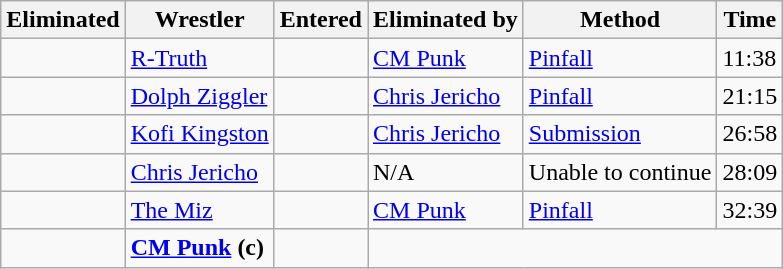<table class="wikitable sortable">
<tr>
<th>Eliminated</th>
<th>Wrestler</th>
<th>Entered</th>
<th>Eliminated by</th>
<th>Method</th>
<th>Time</th>
</tr>
<tr>
<td></td>
<td><a href='#'>R-Truth</a></td>
<td></td>
<td><a href='#'>CM Punk</a></td>
<td><a href='#'>Pinfall</a></td>
<td>11:38</td>
</tr>
<tr>
<td></td>
<td><a href='#'>Dolph Ziggler</a></td>
<td></td>
<td><a href='#'>Chris Jericho</a></td>
<td><a href='#'>Pinfall</a></td>
<td>21:15</td>
</tr>
<tr>
<td></td>
<td><a href='#'>Kofi Kingston</a></td>
<td></td>
<td><a href='#'>Chris Jericho</a></td>
<td><a href='#'>Submission</a></td>
<td>26:58</td>
</tr>
<tr>
<td></td>
<td><a href='#'>Chris Jericho</a></td>
<td></td>
<td>N/A</td>
<td>Unable to continue</td>
<td>28:09</td>
</tr>
<tr>
<td></td>
<td><a href='#'>The Miz</a></td>
<td></td>
<td><a href='#'>CM Punk</a></td>
<td><a href='#'>Pinfall</a></td>
<td>32:39</td>
</tr>
<tr>
<td></td>
<td><strong><a href='#'>CM Punk</a> (c)</strong></td>
<td></td>
<td colspan="3"></td>
</tr>
</table>
